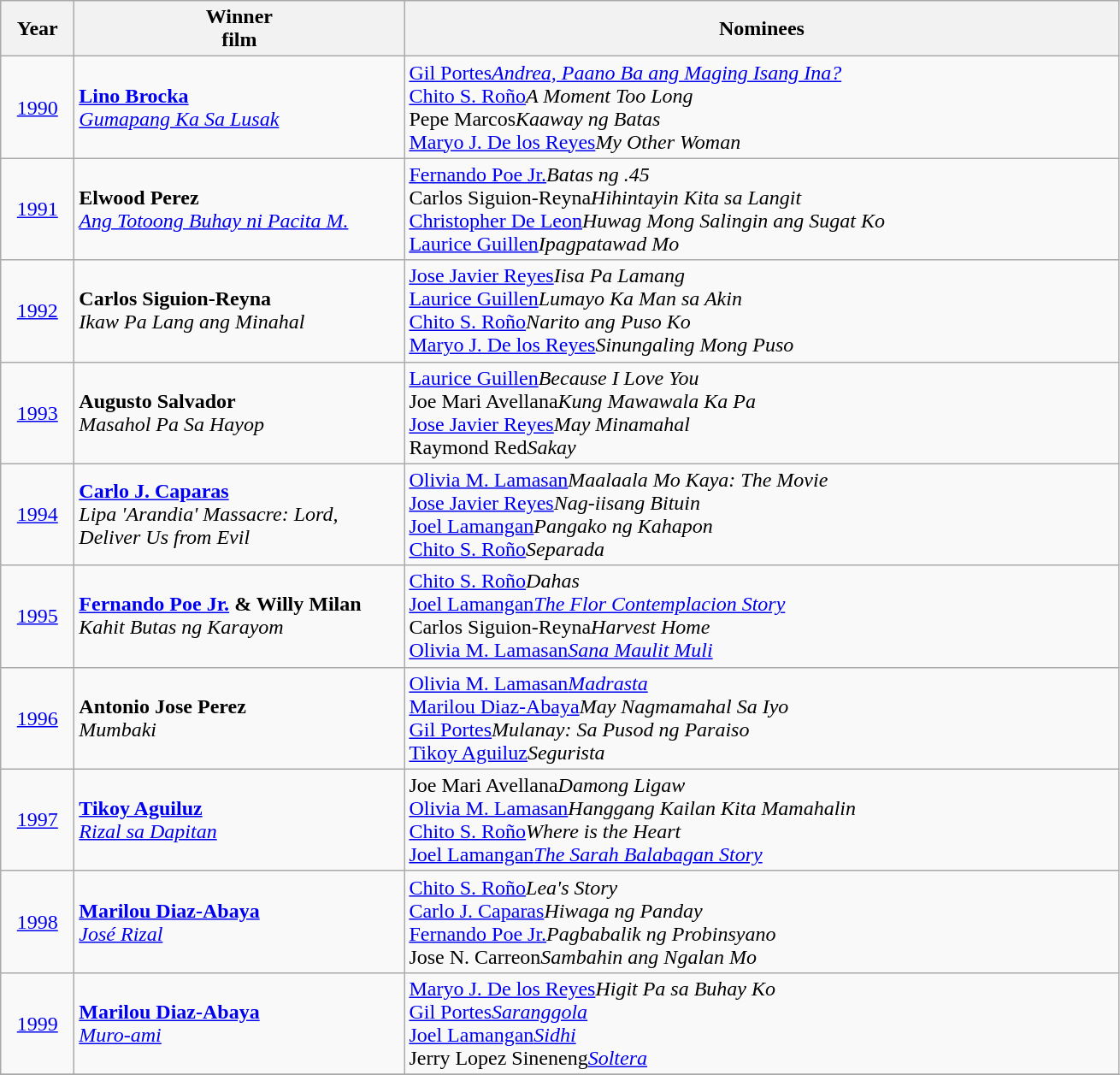<table class="wikitable">
<tr>
<th width="50">Year</th>
<th width="250">Winner<br>film</th>
<th width="550">Nominees</th>
</tr>
<tr>
<td align="center"><a href='#'>1990</a></td>
<td><strong><a href='#'>Lino Brocka</a></strong><br><em><a href='#'>Gumapang Ka Sa Lusak</a></em></td>
<td><a href='#'>Gil Portes</a><em><a href='#'>Andrea, Paano Ba ang Maging Isang Ina?</a></em><br><a href='#'>Chito S. Roño</a><em>A Moment Too Long</em><br>Pepe Marcos<em>Kaaway ng Batas</em><br><a href='#'>Maryo J. De los Reyes</a><em>My Other Woman</em></td>
</tr>
<tr>
<td align="center"><a href='#'>1991</a></td>
<td><strong>Elwood Perez</strong><br><em><a href='#'>Ang Totoong Buhay ni Pacita M.</a></em></td>
<td><a href='#'>Fernando Poe Jr.</a><em>Batas ng .45</em><br>Carlos Siguion-Reyna<em>Hihintayin Kita sa Langit</em><br><a href='#'>Christopher De Leon</a><em>Huwag Mong Salingin ang Sugat Ko</em><br><a href='#'>Laurice Guillen</a><em>Ipagpatawad Mo</em></td>
</tr>
<tr>
<td align="center"><a href='#'>1992</a></td>
<td><strong>Carlos Siguion-Reyna</strong><br><em>Ikaw Pa Lang ang Minahal</em></td>
<td><a href='#'>Jose Javier Reyes</a><em>Iisa Pa Lamang</em><br><a href='#'>Laurice Guillen</a><em>Lumayo Ka Man sa Akin</em><br><a href='#'>Chito S. Roño</a><em>Narito ang Puso Ko</em><br><a href='#'>Maryo J. De los Reyes</a><em>Sinungaling Mong Puso</em></td>
</tr>
<tr>
<td align="center"><a href='#'>1993</a></td>
<td><strong>Augusto Salvador</strong><br><em>Masahol Pa Sa Hayop</em></td>
<td><a href='#'>Laurice Guillen</a><em>Because I Love You</em><br>Joe Mari Avellana<em>Kung Mawawala Ka Pa</em><br><a href='#'>Jose Javier Reyes</a><em>May Minamahal</em><br>Raymond Red<em>Sakay</em></td>
</tr>
<tr>
<td align="center"><a href='#'>1994</a></td>
<td><strong><a href='#'>Carlo J. Caparas</a></strong><br><em>Lipa 'Arandia' Massacre: Lord, Deliver Us from Evil</em></td>
<td><a href='#'>Olivia M. Lamasan</a><em>Maalaala Mo Kaya: The Movie</em> <br> <a href='#'>Jose Javier Reyes</a><em>Nag-iisang Bituin</em> <br> <a href='#'>Joel Lamangan</a><em>Pangako ng Kahapon</em> <br> <a href='#'>Chito S. Roño</a><em>Separada</em></td>
</tr>
<tr>
<td align="center"><a href='#'>1995</a></td>
<td><strong><a href='#'>Fernando Poe Jr.</a> & Willy Milan </strong><br><em>Kahit Butas ng Karayom</em></td>
<td><a href='#'>Chito S. Roño</a><em>Dahas</em> <br> <a href='#'>Joel Lamangan</a><em><a href='#'>The Flor Contemplacion Story</a></em> <br> Carlos Siguion-Reyna<em>Harvest Home</em> <br> <a href='#'>Olivia M. Lamasan</a><em><a href='#'>Sana Maulit Muli</a></em></td>
</tr>
<tr>
<td align="center"><a href='#'>1996</a></td>
<td><strong>Antonio Jose Perez </strong><br><em>Mumbaki</em></td>
<td><a href='#'>Olivia M. Lamasan</a><em><a href='#'>Madrasta</a></em> <br> <a href='#'>Marilou Diaz-Abaya</a><em>May Nagmamahal Sa Iyo</em> <br> <a href='#'>Gil Portes</a><em>Mulanay: Sa Pusod ng Paraiso</em> <br> <a href='#'>Tikoy Aguiluz</a><em>Segurista</em></td>
</tr>
<tr>
<td align="center"><a href='#'>1997</a></td>
<td><strong><a href='#'>Tikoy Aguiluz</a> </strong><br><em><a href='#'>Rizal sa Dapitan</a></em></td>
<td>Joe Mari Avellana<em>Damong Ligaw</em> <br> <a href='#'>Olivia M. Lamasan</a><em>Hanggang Kailan Kita Mamahalin</em> <br> <a href='#'>Chito S. Roño</a><em>Where is the Heart</em> <br> <a href='#'>Joel Lamangan</a><em><a href='#'>The Sarah Balabagan Story</a></em></td>
</tr>
<tr>
<td align="center"><a href='#'>1998</a></td>
<td><strong><a href='#'>Marilou Diaz-Abaya</a> </strong><br><em><a href='#'>José Rizal</a></em></td>
<td><a href='#'>Chito S. Roño</a><em>Lea's Story</em> <br> <a href='#'>Carlo J. Caparas</a><em>Hiwaga ng Panday</em> <br> <a href='#'>Fernando Poe Jr.</a><em>Pagbabalik ng Probinsyano</em> <br> Jose N. Carreon<em>Sambahin ang Ngalan Mo</em></td>
</tr>
<tr>
<td align="center"><a href='#'>1999</a></td>
<td><strong><a href='#'>Marilou Diaz-Abaya</a></strong><br><em><a href='#'>Muro-ami</a></em></td>
<td><a href='#'>Maryo J. De los Reyes</a><em>Higit Pa sa Buhay Ko</em> <br> <a href='#'>Gil Portes</a><em><a href='#'>Saranggola</a></em> <br> <a href='#'>Joel Lamangan</a><em><a href='#'>Sidhi</a></em> <br> Jerry Lopez Sineneng<em><a href='#'>Soltera</a></em></td>
</tr>
<tr>
</tr>
</table>
